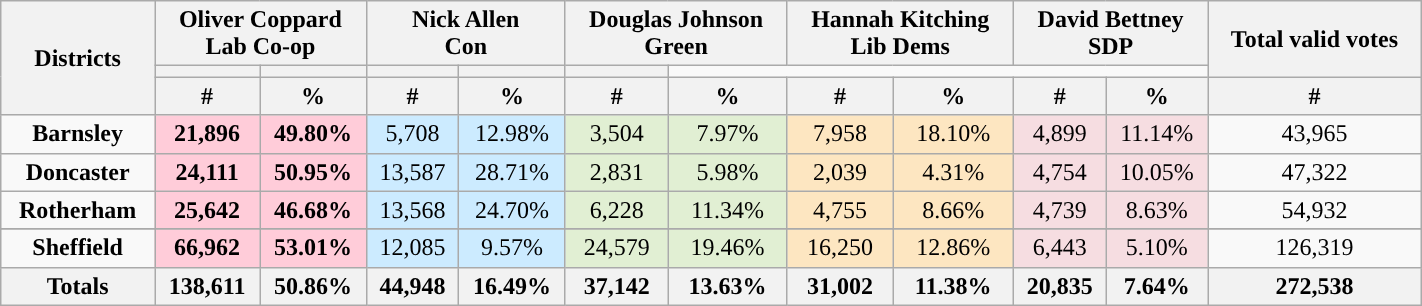<table width="75%"  class="wikitable sortable" style="text-align:center">
<tr>
<th style="text-align:center;" rowspan="3">Districts</th>
<th style="text-align:center;" colspan="2">Oliver Coppard<br>Lab Co-op</th>
<th style="text-align:center;" colspan="2">Nick Allen<br>Con</th>
<th style="text-align:center;" colspan="2">Douglas Johnson<br>Green</th>
<th style="text-align:center;" colspan="2">Hannah Kitching<br>Lib Dems</th>
<th style="text-align:center;" colspan="2">David Bettney<br>SDP</th>
<th style="text-align:center;" rowspan="2">Total valid votes</th>
</tr>
<tr>
<th style="background:"></th>
<th style="background:"></th>
<th style="background:"></th>
<th style="background:"></th>
<th style="background:"></th>
</tr>
<tr>
<th style="text-align:center;" data-sort-type="number">#</th>
<th style="text-align:center;" data-sort-type="number">%</th>
<th style="text-align:center;" data-sort-type="number">#</th>
<th style="text-align:center;" data-sort-type="number">%</th>
<th style="text-align:center;" data-sort-type="number">#</th>
<th style="text-align:center;" data-sort-type="number">%</th>
<th style="text-align:center;" data-sort-type="number">#</th>
<th style="text-align:center;" data-sort-type="number">%</th>
<th style="text-align:center;" data-sort-type="number">#</th>
<th style="text-align:center;" data-sort-type="number">%</th>
<th style="text-align:center;" data-sort-type="number">#</th>
</tr>
<tr style="text-align:center;">
<td style="background:"><strong>Barnsley</strong></td>
<td style="background:#FFCCD9;color:black"><strong>21,896</strong></td>
<td style="background:#FFCCD9;color:black"><strong>49.80%</strong></td>
<td style="background:#CCEBFF;color:black">5,708</td>
<td style="background:#CCEBFF;color:black">12.98%</td>
<td style="background:#E1EFD3;color:black">3,504</td>
<td style="background:#E1EFD3;color:black">7.97%</td>
<td style="background:#fde6c1;color:black">7,958</td>
<td style="background:#fde6c1;color:black">18.10%</td>
<td style="background:#f6dde1;color:black">4,899</td>
<td style="background:#f6dde1;color:black">11.14%</td>
<td style=color:black">43,965</td>
</tr>
<tr style="text-align:center;">
<td style="background:"><strong>Doncaster</strong></td>
<td style="background:#FFCCD9;color:black"><strong>24,111</strong></td>
<td style="background:#FFCCD9;color:black"><strong>50.95%</strong></td>
<td style="background:#CCEBFF;color:black">13,587</td>
<td style="background:#CCEBFF;color:black">28.71%</td>
<td style="background:#E1EFD3;color:black">2,831</td>
<td style="background:#E1EFD3;color:black">5.98%</td>
<td style="background:#fde6c1;color:black">2,039</td>
<td style="background:#fde6c1;color:black">4.31%</td>
<td style="background:#f6dde1;color:black">4,754</td>
<td style="background:#f6dde1;color:black">10.05%</td>
<td style=color:black">47,322</td>
</tr>
<tr style="text-align:center;">
<td style="background:"><strong>Rotherham</strong></td>
<td style="background:#FFCCD9;color:black"><strong>25,642</strong></td>
<td style="background:#FFCCD9;color:black"><strong>46.68%</strong></td>
<td style="background:#CCEBFF;color:black">13,568</td>
<td style="background:#CCEBFF;color:black">24.70%</td>
<td style="background:#E1EFD3;color:black">6,228</td>
<td style="background:#E1EFD3;color:black">11.34%</td>
<td style="background:#fde6c1;color:black">4,755</td>
<td style="background:#fde6c1;color:black">8.66%</td>
<td style="background:#f6dde1;color:black">4,739</td>
<td style="background:#f6dde1;color:black">8.63%</td>
<td style=color:black">54,932</td>
</tr>
<tr>
</tr>
<tr style="text-align:center;">
<td style="background:"><strong>Sheffield</strong></td>
<td style="background:#FFCCD9;color:black"><strong>66,962</strong></td>
<td style="background:#FFCCD9;color:black"><strong>53.01%</strong></td>
<td style="background:#CCEBFF;color:black">12,085</td>
<td style="background:#CCEBFF;color:black">9.57%</td>
<td style="background:#E1EFD3;color:black">24,579</td>
<td style="background:#E1EFD3;color:black">19.46%</td>
<td style="background:#fde6c1;color:black">16,250</td>
<td style="background:#fde6c1;color:black">12.86%</td>
<td style="background:#f6dde1;color:black">6,443</td>
<td style="background:#f6dde1;color:black">5.10%</td>
<td style=color:black">126,319</td>
</tr>
<tr>
<th>Totals</th>
<th>138,611</th>
<th>50.86%</th>
<th>44,948</th>
<th>16.49%</th>
<th>37,142</th>
<th>13.63%</th>
<th>31,002</th>
<th>11.38%</th>
<th>20,835</th>
<th>7.64%</th>
<th>272,538</th>
</tr>
</table>
